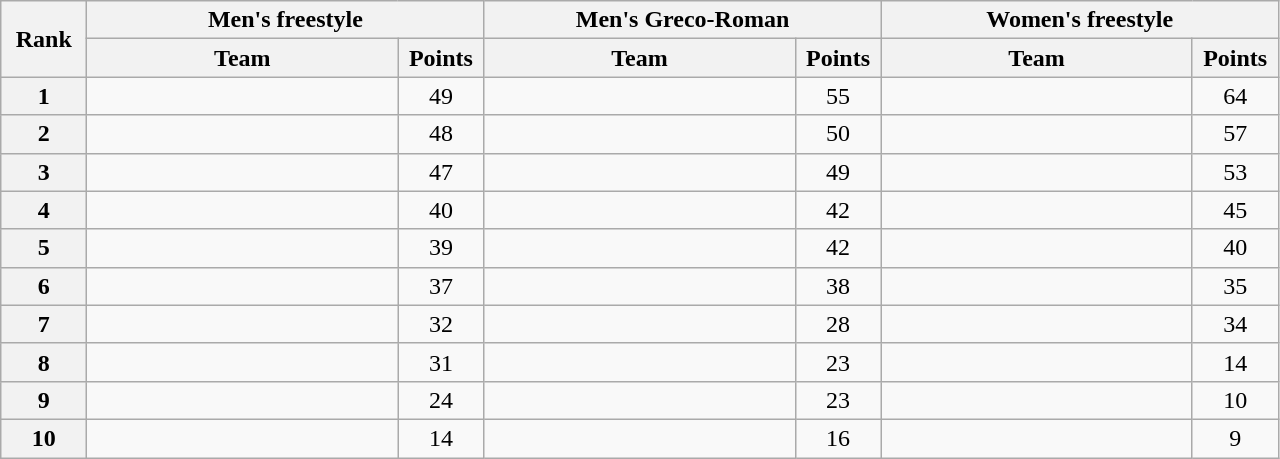<table class="wikitable" style="text-align:center;">
<tr>
<th width=50 rowspan="2">Rank</th>
<th colspan="2">Men's freestyle</th>
<th colspan="2">Men's Greco-Roman</th>
<th colspan="2">Women's freestyle</th>
</tr>
<tr>
<th width=200>Team</th>
<th width=50>Points</th>
<th width=200>Team</th>
<th width=50>Points</th>
<th width=200>Team</th>
<th width=50>Points</th>
</tr>
<tr>
<th>1</th>
<td align=left></td>
<td>49</td>
<td align=left></td>
<td>55</td>
<td align=left></td>
<td>64</td>
</tr>
<tr>
<th>2</th>
<td align=left></td>
<td>48</td>
<td align=left></td>
<td>50</td>
<td align=left></td>
<td>57</td>
</tr>
<tr>
<th>3</th>
<td align=left></td>
<td>47</td>
<td align=left></td>
<td>49</td>
<td align=left></td>
<td>53</td>
</tr>
<tr>
<th>4</th>
<td align=left></td>
<td>40</td>
<td align=left></td>
<td>42</td>
<td align=left></td>
<td>45</td>
</tr>
<tr>
<th>5</th>
<td align=left></td>
<td>39</td>
<td align=left></td>
<td>42</td>
<td align=left></td>
<td>40</td>
</tr>
<tr>
<th>6</th>
<td align=left></td>
<td>37</td>
<td align=left></td>
<td>38</td>
<td align=left></td>
<td>35</td>
</tr>
<tr>
<th>7</th>
<td align=left></td>
<td>32</td>
<td align=left></td>
<td>28</td>
<td align=left></td>
<td>34</td>
</tr>
<tr>
<th>8</th>
<td align=left></td>
<td>31</td>
<td align=left></td>
<td>23</td>
<td align=left></td>
<td>14</td>
</tr>
<tr>
<th>9</th>
<td align=left></td>
<td>24</td>
<td align=left></td>
<td>23</td>
<td align=left></td>
<td>10</td>
</tr>
<tr>
<th>10</th>
<td align=left></td>
<td>14</td>
<td align=left></td>
<td>16</td>
<td align=left></td>
<td>9</td>
</tr>
</table>
